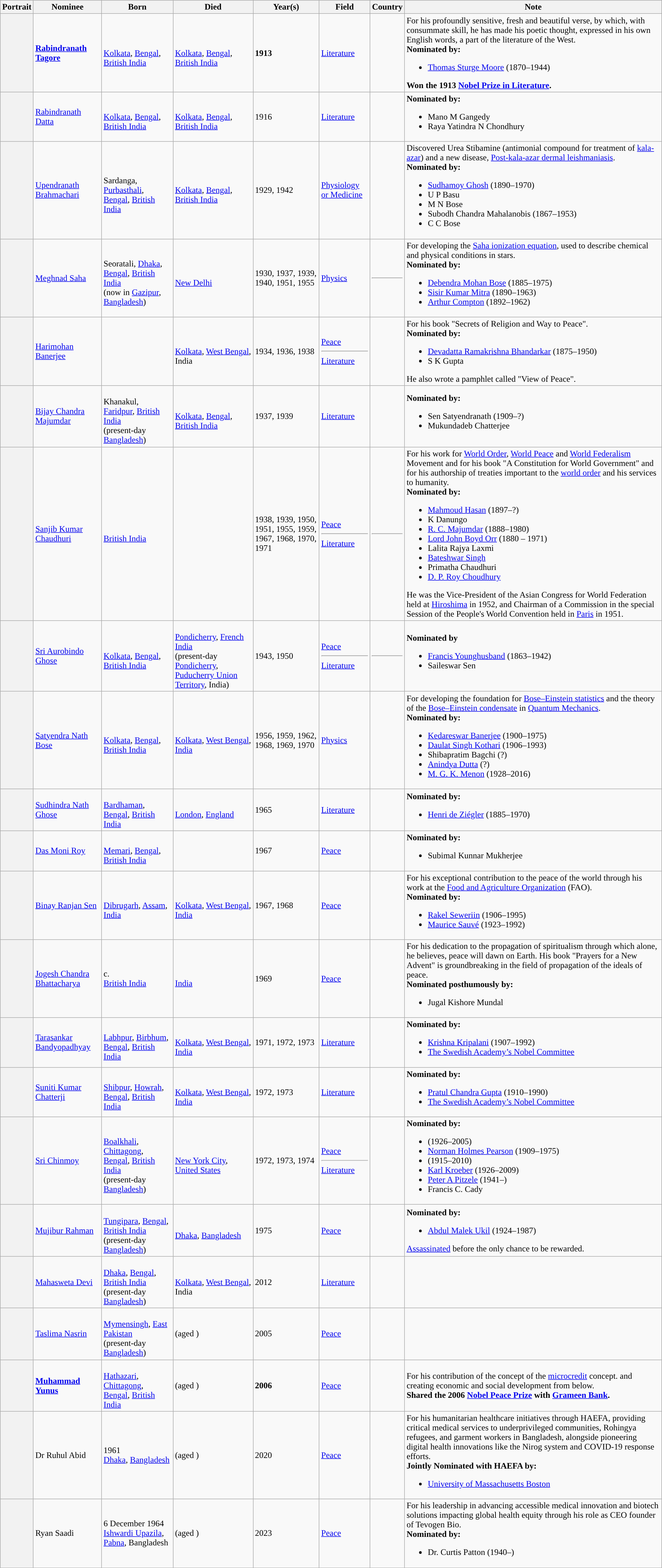<table class="wikitable sortable sticky-header static-row-numbers static-row-header-hash col1center">
<tr>
<th class="unsortable">Portrait</th>
<th>Nominee</th>
<th>Born</th>
<th>Died</th>
<th>Year(s)</th>
<th>Field</th>
<th>Country</th>
<th class="unsortable">Note</th>
</tr>
<tr>
<th scope="row"></th>
<td><a href='#'><strong>Rabindranath Tagore</strong></a></td>
<td><br><a href='#'>Kolkata</a>, <a href='#'>Bengal</a>, <a href='#'>British India</a></td>
<td><br><a href='#'>Kolkata</a>, <a href='#'>Bengal</a>, <a href='#'>British India</a></td>
<td><strong>1913</strong></td>
<td data-sort-value="1"><a href='#'>Literature</a></td>
<td></td>
<td>For his profoundly sensitive, fresh and beautiful verse, by which, with consummate skill, he has made his poetic thought, expressed in his own English words, a part of the literature of the West.<br><strong>Nominated by:</strong><br><ul><li><a href='#'>Thomas Sturge Moore</a> (1870–1944)</li></ul><strong>Won the 1913 <a href='#'>Nobel Prize in Literature</a>.</strong></td>
</tr>
<tr>
<th scope="row"></th>
<td><a href='#'>Rabindranath Datta</a></td>
<td><br><a href='#'>Kolkata</a>, <a href='#'>Bengal</a>, <a href='#'>British India</a></td>
<td><br><a href='#'>Kolkata</a>, <a href='#'>Bengal</a>, <a href='#'>British India</a></td>
<td>1916</td>
<td data-sort-value="1"><a href='#'>Literature</a></td>
<td></td>
<td><strong>Nominated by:</strong><br><ul><li>Mano M Gangedy</li><li>Raya Yatindra N Chondhury</li></ul></td>
</tr>
<tr>
<th scope="row"></th>
<td><a href='#'>Upendranath Brahmachari</a></td>
<td><br>Sardanga, <a href='#'>Purbasthali</a>, <a href='#'>Bengal</a>, <a href='#'>British India</a></td>
<td><br><a href='#'>Kolkata</a>, <a href='#'>Bengal</a>, <a href='#'>British India</a></td>
<td>1929, 1942</td>
<td data-sort-value="5"><a href='#'>Physiology or Medicine</a></td>
<td></td>
<td>Discovered Urea Stibamine (antimonial compound for treatment of <a href='#'>kala-azar</a>) and a new disease, <a href='#'>Post-kala-azar dermal leishmaniasis</a>.<br><strong>Nominated by:</strong><br><ul><li><a href='#'>Sudhamoy Ghosh</a> (1890–1970)</li><li>U P Basu</li><li>M N Bose</li><li>Subodh Chandra Mahalanobis (1867–1953)</li><li>C C Bose</li></ul></td>
</tr>
<tr>
<th scope="row"></th>
<td><a href='#'>Meghnad Saha</a></td>
<td><br>Seoratali, <a href='#'>Dhaka</a>, <a href='#'>Bengal</a>, <a href='#'>British India</a><br>(now in <a href='#'>Gazipur</a>, <a href='#'>Bangladesh</a>)</td>
<td> <br><a href='#'>New Delhi</a></td>
<td>1930, 1937, 1939, 1940, 1951, 1955</td>
<td data-sort-value="4"><a href='#'>Physics</a></td>
<td><hr></td>
<td>For developing the <a href='#'>Saha ionization equation</a>, used to describe chemical and physical conditions in stars.<br><strong>Nominated by:</strong><br><ul><li><a href='#'>Debendra Mohan Bose</a> (1885–1975)</li><li><a href='#'>Sisir Kumar Mitra</a> (1890–1963)</li><li><a href='#'>Arthur Compton</a> (1892–1962)</li></ul></td>
</tr>
<tr>
<th scope="row"></th>
<td><a href='#'>Harimohan Banerjee</a></td>
<td></td>
<td><br><a href='#'>Kolkata</a>, <a href='#'>West Bengal</a>, India</td>
<td>1934, 1936, 1938</td>
<td data-sort-value="2"><a href='#'>Peace</a><hr><a href='#'>Literature</a></td>
<td></td>
<td>For his book "Secrets of Religion and Way to Peace".<br><strong>Nominated by:</strong><br><ul><li><a href='#'>Devadatta Ramakrishna Bhandarkar</a> (1875–1950)</li><li>S K Gupta</li></ul>He also wrote a pamphlet called "View of Peace".</td>
</tr>
<tr>
<th scope="row"></th>
<td><a href='#'>Bijay Chandra Majumdar</a></td>
<td><br>Khanakul, <a href='#'>Faridpur</a>, <a href='#'>British India</a><br>(present-day <a href='#'>Bangladesh</a>)</td>
<td><br><a href='#'>Kolkata</a>, <a href='#'>Bengal</a>, <a href='#'>British India</a></td>
<td>1937, 1939</td>
<td data-sort-value="1"><a href='#'>Literature</a></td>
<td></td>
<td><strong>Nominated by:</strong><br><ul><li>Sen Satyendranath (1909–?)</li><li>Mukundadeb Chatterjee</li></ul></td>
</tr>
<tr>
<th></th>
<td><a href='#'>Sanjib Kumar Chaudhuri</a></td>
<td><br><a href='#'>British India</a></td>
<td></td>
<td>1938, 1939, 1950, 1951, 1955, 1959, 1967, 1968, 1970, 1971</td>
<td data-sort-value="2"><a href='#'>Peace</a><hr><a href='#'>Literature</a></td>
<td><hr></td>
<td>For his work for <a href='#'>World Order</a>, <a href='#'>World Peace</a> and <a href='#'>World Federalism</a> Movement and for his book "A Constitution for World Government" and for his authorship of treaties important to the <a href='#'>world order</a> and his services to humanity.<br><strong>Nominated by:</strong><br><ul><li><a href='#'>Mahmoud Hasan</a> (1897–?)</li><li>K Danungo</li><li><a href='#'>R. C. Majumdar</a> (1888–1980)</li><li><a href='#'>Lord John Boyd Orr</a> (1880 – 1971)</li><li>Lalita Rajya Laxmi</li><li><a href='#'>Bateshwar Singh</a></li><li>Primatha Chaudhuri</li><li><a href='#'>D. P. Roy Choudhury</a></li></ul>He was the Vice-President of the Asian Congress for World Federation held at <a href='#'>Hiroshima</a> in 1952, and Chairman of a Commission in the special Session of the People's World Convention held in <a href='#'>Paris</a> in 1951.</td>
</tr>
<tr>
<th scope="row"></th>
<td><a href='#'>Sri Aurobindo Ghose</a></td>
<td><br><a href='#'>Kolkata</a>, <a href='#'>Bengal</a>, <a href='#'>British India</a></td>
<td><br><a href='#'>Pondicherry</a>, <a href='#'>French India</a><br>(present-day <a href='#'>Pondicherry</a>, <a href='#'>Puducherry Union Territory</a>, India)</td>
<td>1943, 1950</td>
<td data-sort-value="2"><a href='#'>Peace</a><hr><a href='#'>Literature</a></td>
<td><hr></td>
<td><strong>Nominated by</strong><br><ul><li><a href='#'>Francis Younghusband</a> (1863–1942)</li><li>Saileswar Sen</li></ul></td>
</tr>
<tr>
<th scope="row"></th>
<td><a href='#'>Satyendra Nath Bose</a></td>
<td><br><a href='#'>Kolkata</a>, <a href='#'>Bengal</a>, <a href='#'>British India</a></td>
<td><br><a href='#'>Kolkata</a>, <a href='#'>West Bengal</a>, <a href='#'>India</a></td>
<td>1956, 1959, 1962, 1968, 1969, 1970</td>
<td data-sort-value="4"><a href='#'>Physics</a></td>
<td></td>
<td>For developing the foundation for <a href='#'>Bose–Einstein statistics</a> and the theory of the <a href='#'>Bose–Einstein condensate</a> in <a href='#'>Quantum Mechanics</a>.<br><strong>Nominated by:</strong><br><ul><li><a href='#'>Kedareswar Banerjee</a> (1900–1975)</li><li><a href='#'>Daulat Singh Kothari</a> (1906–1993)</li><li>Shibapratim Bagchi (?)</li><li><a href='#'>Anindya Dutta</a> (?)</li><li><a href='#'>M. G. K. Menon</a> (1928–2016)</li></ul></td>
</tr>
<tr>
<th></th>
<td><a href='#'>Sudhindra Nath Ghose</a></td>
<td><br><a href='#'>Bardhaman</a>, <a href='#'>Bengal</a>, <a href='#'>British India</a></td>
<td><br><a href='#'>London</a>, <a href='#'>England</a></td>
<td>1965</td>
<td data-sort-value="1"><a href='#'>Literature</a></td>
<td></td>
<td><strong>Nominated by:</strong><br><ul><li><a href='#'>Henri de Ziégler</a> (1885–1970)</li></ul></td>
</tr>
<tr>
<th></th>
<td><a href='#'>Das Moni Roy</a></td>
<td><br><a href='#'>Memari</a>, <a href='#'>Bengal</a>, <a href='#'>British India</a></td>
<td></td>
<td>1967</td>
<td data-sort-value="3"><a href='#'>Peace</a></td>
<td></td>
<td><strong>Nominated by:</strong><br><ul><li>Subimal Kunnar Mukherjee</li></ul></td>
</tr>
<tr>
<th></th>
<td><a href='#'>Binay Ranjan Sen</a></td>
<td><br><a href='#'>Dibrugarh</a>, <a href='#'>Assam</a>, <a href='#'>India</a></td>
<td><br><a href='#'>Kolkata</a>, <a href='#'>West Bengal</a>, <a href='#'>India</a></td>
<td>1967, 1968</td>
<td data-sort-value="3"><a href='#'>Peace</a></td>
<td></td>
<td>For his exceptional contribution to the peace of the world through his work at the <a href='#'>Food and Agriculture Organization</a> (FAO).<br><strong>Nominated by:</strong><br><ul><li><a href='#'>Rakel Seweriin</a> (1906–1995)</li><li><a href='#'>Maurice Sauvé</a> (1923–1992)</li></ul></td>
</tr>
<tr>
<th></th>
<td><a href='#'>Jogesh Chandra Bhattacharya</a></td>
<td>c. <br><a href='#'>British India</a></td>
<td><br><a href='#'>India</a></td>
<td>1969</td>
<td data-sort-value="3"><a href='#'>Peace</a></td>
<td></td>
<td>For his dedication to the propagation of spiritualism through which alone, he believes, peace will dawn on Earth. His book "Prayers for a New Advent" is groundbreaking in the field of propagation of the ideals of peace.<br><strong>Nominated posthumously by:</strong><br><ul><li>Jugal Kishore Mundal</li></ul></td>
</tr>
<tr>
<th scope="row"></th>
<td><a href='#'>Tarasankar Bandyopadhyay</a></td>
<td><br><a href='#'>Labhpur</a>, <a href='#'>Birbhum</a>, <a href='#'>Bengal</a>, <a href='#'>British India</a></td>
<td><br><a href='#'>Kolkata</a>, <a href='#'>West Bengal</a>, <a href='#'>India</a></td>
<td>1971, 1972, 1973</td>
<td data-sort-value="1"><a href='#'>Literature</a></td>
<td></td>
<td><strong>Nominated by:</strong><br><ul><li><a href='#'>Krishna Kripalani</a> (1907–1992)</li><li><a href='#'>The Swedish Academy’s Nobel Committee</a></li></ul></td>
</tr>
<tr>
<th></th>
<td><a href='#'>Suniti Kumar Chatterji</a></td>
<td><br><a href='#'>Shibpur</a>, <a href='#'>Howrah</a>, <a href='#'>Bengal</a>, <a href='#'>British India</a></td>
<td><br><a href='#'>Kolkata</a>, <a href='#'>West Bengal</a>, <a href='#'>India</a></td>
<td>1972, 1973</td>
<td data-sort-value="1"><a href='#'>Literature</a></td>
<td></td>
<td><strong>Nominated by:</strong><br><ul><li><a href='#'>Pratul Chandra Gupta</a> (1910–1990)</li><li><a href='#'>The Swedish Academy’s Nobel Committee</a></li></ul></td>
</tr>
<tr>
<th></th>
<td><a href='#'>Sri Chinmoy</a></td>
<td><br><a href='#'>Boalkhali</a>, <a href='#'>Chittagong</a>, <a href='#'>Bengal</a>, <a href='#'>British India</a><br>(present-day <a href='#'>Bangladesh</a>)</td>
<td><br><a href='#'>New York City</a>, <a href='#'>United States</a></td>
<td>1972, 1973, 1974</td>
<td data-sort-value="2"><a href='#'>Peace</a><hr><a href='#'>Literature</a></td>
<td></td>
<td><strong>Nominated by:</strong><br><ul><li> (1926–2005)</li><li><a href='#'>Norman Holmes Pearson</a> (1909–1975)</li><li> (1915–2010)</li><li><a href='#'>Karl Kroeber</a> (1926–2009)</li><li><a href='#'>Peter A Pitzele</a> (1941–)</li><li>Francis C. Cady</li></ul></td>
</tr>
<tr>
<th></th>
<td><a href='#'>Mujibur Rahman</a></td>
<td><br><a href='#'>Tungipara</a>, <a href='#'>Bengal</a>, <a href='#'>British India</a><br>(present-day <a href='#'>Bangladesh</a>)</td>
<td><br><a href='#'>Dhaka</a>, <a href='#'>Bangladesh</a></td>
<td>1975</td>
<td data-sort-value="3"><a href='#'>Peace</a></td>
<td></td>
<td><strong>Nominated by:</strong><br><ul><li><a href='#'>Abdul Malek Ukil</a> (1924–1987)</li></ul><a href='#'>Assassinated</a> before the only chance to be rewarded.</td>
</tr>
<tr>
<th></th>
<td><a href='#'>Mahasweta Devi</a></td>
<td><br><a href='#'>Dhaka</a>, <a href='#'>Bengal</a>, <a href='#'>British India</a><br>(present-day <a href='#'>Bangladesh</a>)</td>
<td><br><a href='#'>Kolkata</a>, <a href='#'>West Bengal</a>, India</td>
<td>2012</td>
<td data-sort-value="1"><a href='#'>Literature</a></td>
<td></td>
<td></td>
</tr>
<tr>
<th></th>
<td><a href='#'>Taslima Nasrin</a></td>
<td><br><a href='#'>Mymensingh</a>, <a href='#'>East Pakistan</a><br>(present-day <a href='#'>Bangladesh</a>)</td>
<td>(aged )</td>
<td>2005</td>
<td data-sort-value="3"><a href='#'>Peace</a></td>
<td></td>
<td></td>
</tr>
<tr>
<th></th>
<td><strong><a href='#'>Muhammad Yunus</a></strong></td>
<td><br><a href='#'>Hathazari</a>, <a href='#'>Chittagong</a>, <a href='#'>Bengal</a>, <a href='#'>British India</a></td>
<td>(aged )</td>
<td><strong>2006</strong></td>
<td data-sort-value="3"><a href='#'>Peace</a></td>
<td></td>
<td>For his contribution of the concept of the <a href='#'>microcredit</a> concept. and creating economic and social development from below.<br><strong>Shared the 2006 <a href='#'>Nobel Peace Prize</a> with <a href='#'>Grameen Bank</a>.</strong></td>
</tr>
<tr>
<th></th>
<td>Dr Ruhul Abid</td>
<td>1961<br><a href='#'>Dhaka</a>, <a href='#'>Bangladesh</a></td>
<td>(aged )</td>
<td>2020</td>
<td><a href='#'>Peace</a></td>
<td><br></td>
<td>For his humanitarian healthcare initiatives through HAEFA, providing critical medical services to underprivileged communities, Rohingya refugees, and garment workers in Bangladesh, alongside pioneering digital health innovations like the Nirog system and COVID-19 response efforts.<br><strong>Jointly Nominated with HAEFA by:</strong><ul><li><a href='#'>University of Massachusetts Boston</a></li></ul></td>
</tr>
<tr>
<th></th>
<td>Ryan Saadi</td>
<td>6 December 1964<br><a href='#'>Ishwardi Upazila</a>, <a href='#'>Pabna</a>, Bangladesh</td>
<td>(aged )</td>
<td>2023</td>
<td><a href='#'>Peace</a></td>
<td><br></td>
<td>For his leadership in advancing accessible medical innovation and biotech solutions impacting global health equity through his role as CEO founder of Tevogen Bio.<br><strong>Nominated by:</strong><ul><li>Dr. Curtis Patton (1940–)</li></ul></td>
</tr>
</table>
